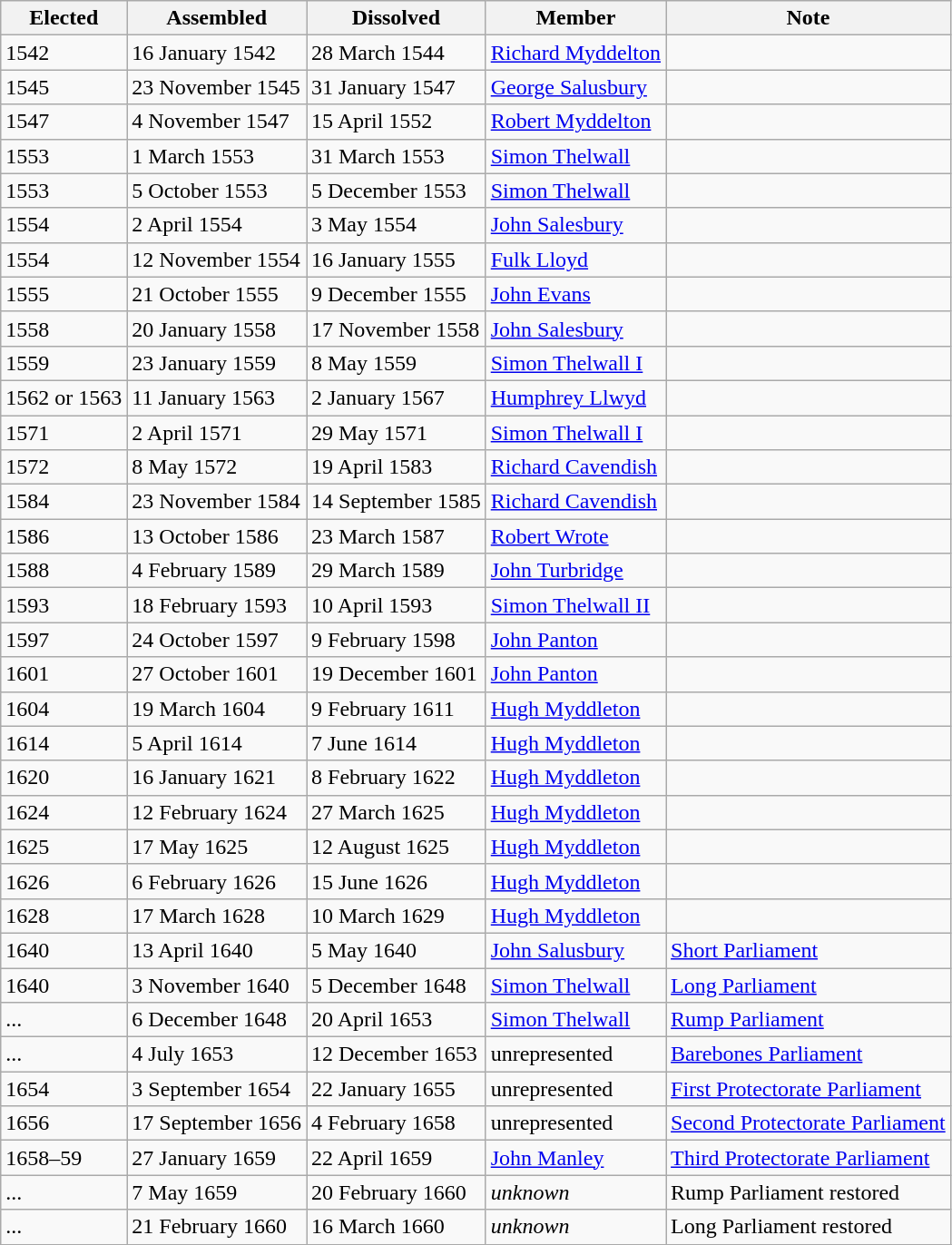<table class="wikitable">
<tr>
<th>Elected</th>
<th>Assembled</th>
<th>Dissolved</th>
<th>Member</th>
<th>Note</th>
</tr>
<tr>
<td>1542</td>
<td>16 January 1542</td>
<td>28 March 1544</td>
<td><a href='#'>Richard Myddelton</a></td>
<td></td>
</tr>
<tr>
<td>1545</td>
<td>23 November 1545</td>
<td>31 January 1547</td>
<td><a href='#'>George Salusbury</a></td>
<td></td>
</tr>
<tr>
<td>1547</td>
<td>4 November 1547</td>
<td>15 April 1552</td>
<td><a href='#'>Robert Myddelton</a></td>
<td></td>
</tr>
<tr>
<td>1553</td>
<td>1 March 1553</td>
<td>31 March 1553</td>
<td><a href='#'>Simon Thelwall</a></td>
<td></td>
</tr>
<tr>
<td>1553</td>
<td>5 October 1553</td>
<td>5 December 1553</td>
<td><a href='#'>Simon Thelwall</a></td>
<td></td>
</tr>
<tr>
<td>1554</td>
<td>2 April 1554</td>
<td>3 May 1554</td>
<td><a href='#'>John Salesbury</a></td>
<td></td>
</tr>
<tr>
<td>1554</td>
<td>12 November 1554</td>
<td>16 January 1555</td>
<td><a href='#'>Fulk Lloyd</a></td>
<td></td>
</tr>
<tr>
<td>1555</td>
<td>21 October 1555</td>
<td>9 December 1555</td>
<td><a href='#'>John Evans</a></td>
<td></td>
</tr>
<tr>
<td>1558</td>
<td>20 January 1558</td>
<td>17 November 1558</td>
<td><a href='#'>John Salesbury</a></td>
<td></td>
</tr>
<tr>
<td>1559</td>
<td>23 January 1559</td>
<td>8 May 1559</td>
<td><a href='#'>Simon Thelwall I</a></td>
<td></td>
</tr>
<tr>
<td>1562 or 1563</td>
<td>11 January 1563</td>
<td>2 January 1567</td>
<td><a href='#'>Humphrey Llwyd</a></td>
<td></td>
</tr>
<tr>
<td>1571</td>
<td>2 April 1571</td>
<td>29 May 1571</td>
<td><a href='#'>Simon Thelwall I</a></td>
<td></td>
</tr>
<tr>
<td>1572</td>
<td>8 May 1572</td>
<td>19 April 1583</td>
<td><a href='#'>Richard Cavendish</a></td>
<td></td>
</tr>
<tr>
<td>1584</td>
<td>23 November 1584</td>
<td>14 September 1585</td>
<td><a href='#'>Richard Cavendish</a></td>
<td></td>
</tr>
<tr>
<td>1586</td>
<td>13 October 1586</td>
<td>23 March 1587</td>
<td><a href='#'>Robert Wrote</a></td>
<td></td>
</tr>
<tr>
<td>1588</td>
<td>4 February 1589</td>
<td>29 March 1589</td>
<td><a href='#'>John Turbridge</a></td>
<td></td>
</tr>
<tr>
<td>1593</td>
<td>18 February 1593</td>
<td>10 April 1593</td>
<td><a href='#'>Simon Thelwall II</a></td>
<td></td>
</tr>
<tr>
<td>1597</td>
<td>24 October 1597</td>
<td>9 February 1598</td>
<td><a href='#'>John Panton</a></td>
<td></td>
</tr>
<tr>
<td>1601</td>
<td>27 October 1601</td>
<td>19 December 1601</td>
<td><a href='#'>John Panton</a></td>
<td></td>
</tr>
<tr>
<td>1604</td>
<td>19 March 1604</td>
<td>9 February 1611</td>
<td><a href='#'>Hugh Myddleton</a></td>
<td></td>
</tr>
<tr>
<td>1614</td>
<td>5 April 1614</td>
<td>7 June 1614</td>
<td><a href='#'>Hugh Myddleton</a></td>
<td></td>
</tr>
<tr>
<td>1620</td>
<td>16 January 1621</td>
<td>8 February 1622</td>
<td><a href='#'>Hugh Myddleton</a></td>
<td></td>
</tr>
<tr>
<td>1624</td>
<td>12 February 1624</td>
<td>27 March 1625</td>
<td><a href='#'>Hugh Myddleton</a></td>
<td></td>
</tr>
<tr>
<td>1625</td>
<td>17 May 1625</td>
<td>12 August 1625</td>
<td><a href='#'>Hugh Myddleton</a></td>
<td></td>
</tr>
<tr>
<td>1626</td>
<td>6 February 1626</td>
<td>15 June 1626</td>
<td><a href='#'>Hugh Myddleton</a></td>
<td></td>
</tr>
<tr>
<td>1628</td>
<td>17 March 1628</td>
<td>10 March 1629</td>
<td><a href='#'>Hugh Myddleton</a></td>
<td></td>
</tr>
<tr>
<td>1640</td>
<td>13 April 1640</td>
<td>5 May 1640</td>
<td><a href='#'>John Salusbury</a></td>
<td><a href='#'>Short Parliament</a></td>
</tr>
<tr>
<td>1640</td>
<td>3 November 1640</td>
<td>5 December 1648</td>
<td><a href='#'>Simon Thelwall</a></td>
<td><a href='#'>Long Parliament</a></td>
</tr>
<tr>
<td>...</td>
<td>6 December 1648</td>
<td>20 April 1653</td>
<td><a href='#'>Simon Thelwall</a></td>
<td><a href='#'>Rump Parliament</a></td>
</tr>
<tr>
<td>...</td>
<td>4 July 1653</td>
<td>12 December 1653</td>
<td>unrepresented</td>
<td><a href='#'>Barebones Parliament</a></td>
</tr>
<tr>
<td>1654</td>
<td>3 September 1654</td>
<td>22 January 1655</td>
<td>unrepresented</td>
<td><a href='#'>First Protectorate Parliament</a></td>
</tr>
<tr>
<td>1656</td>
<td>17 September 1656</td>
<td>4 February 1658</td>
<td>unrepresented</td>
<td><a href='#'>Second Protectorate Parliament</a></td>
</tr>
<tr>
<td>1658–59</td>
<td>27 January 1659</td>
<td>22 April 1659</td>
<td><a href='#'>John Manley</a></td>
<td><a href='#'>Third Protectorate Parliament</a></td>
</tr>
<tr>
<td>...</td>
<td>7 May 1659</td>
<td>20 February 1660</td>
<td><em>unknown</em></td>
<td>Rump Parliament restored</td>
</tr>
<tr>
<td>...</td>
<td>21 February 1660</td>
<td>16 March 1660</td>
<td><em>unknown</em></td>
<td>Long Parliament restored</td>
</tr>
<tr>
</tr>
</table>
